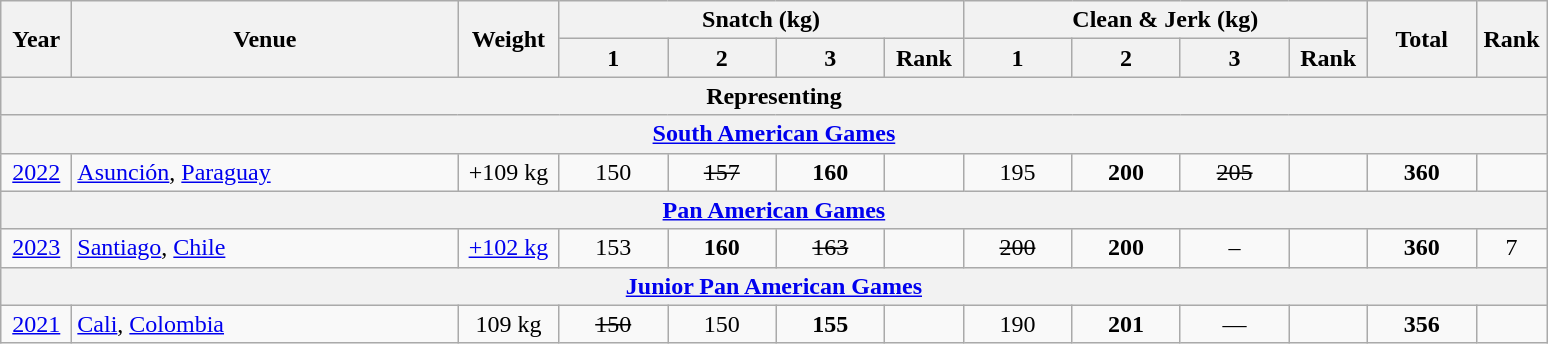<table class = "wikitable" style="text-align:center;">
<tr>
<th rowspan=2 width=40>Year</th>
<th rowspan=2 width=250>Venue</th>
<th rowspan=2 width=60>Weight</th>
<th colspan=4>Snatch (kg)</th>
<th colspan=4>Clean & Jerk (kg)</th>
<th rowspan=2 width=65>Total</th>
<th rowspan=2 width=40>Rank</th>
</tr>
<tr>
<th width=65>1</th>
<th width=65>2</th>
<th width=65>3</th>
<th width=45>Rank</th>
<th width=65>1</th>
<th width=65>2</th>
<th width=65>3</th>
<th width=45>Rank</th>
</tr>
<tr>
<th colspan=13>Representing </th>
</tr>
<tr>
<th colspan=13><a href='#'>South American Games</a></th>
</tr>
<tr>
<td><a href='#'>2022</a></td>
<td align=left> <a href='#'>Asunción</a>, <a href='#'>Paraguay</a></td>
<td>+109 kg</td>
<td>150</td>
<td><s>157</s></td>
<td><strong>160</strong></td>
<td></td>
<td>195</td>
<td><strong>200</strong></td>
<td><s>205</s></td>
<td></td>
<td><strong>360</strong></td>
<td></td>
</tr>
<tr>
<th colspan=13><a href='#'>Pan American Games</a></th>
</tr>
<tr>
<td><a href='#'>2023</a></td>
<td align=left> <a href='#'>Santiago</a>, <a href='#'>Chile</a></td>
<td><a href='#'>+102 kg</a></td>
<td>153</td>
<td><strong>160</strong></td>
<td><s>163</s></td>
<td></td>
<td><s>200</s></td>
<td><strong>200</strong></td>
<td>–</td>
<td></td>
<td><strong>360</strong></td>
<td>7</td>
</tr>
<tr>
<th colspan=13><a href='#'>Junior Pan American Games</a></th>
</tr>
<tr>
<td><a href='#'>2021</a></td>
<td align=left> <a href='#'>Cali</a>, <a href='#'>Colombia</a></td>
<td>109 kg</td>
<td><s>150</s></td>
<td>150</td>
<td><strong>155</strong></td>
<td></td>
<td>190</td>
<td><strong>201</strong></td>
<td>—</td>
<td></td>
<td><strong>356</strong></td>
<td></td>
</tr>
</table>
